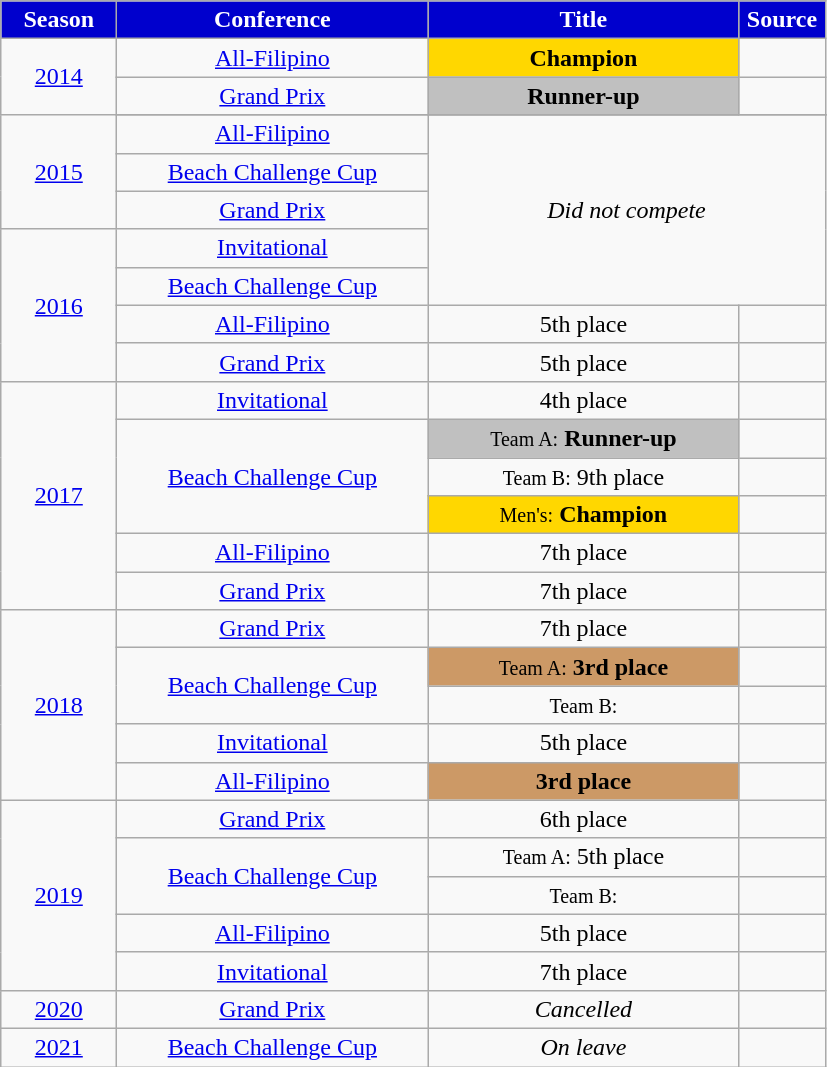<table class="wikitable">
<tr>
<th width="70px" style="background:#0000CD; color:white"><strong>Season</strong></th>
<th width="200px" style="background:#0000CD; color:white"><strong>Conference</strong></th>
<th width="200px" style="background:#0000CD; color:white"><strong>Title</strong></th>
<th width="50px" style="background:#0000CD; color:white"><strong>Source</strong></th>
</tr>
<tr style="text-align: center;">
<td rowspan="2"><a href='#'>2014</a></td>
<td><a href='#'>All-Filipino</a></td>
<td style="background:gold;"><strong>Champion</strong></td>
<td></td>
</tr>
<tr style="text-align: center;">
<td><a href='#'>Grand Prix</a></td>
<td style="background:silver;"><strong>Runner-up</strong></td>
<td></td>
</tr>
<tr style="text-align: center;">
<td rowspan="4"><a href='#'>2015</a></td>
</tr>
<tr style="text-align: center;">
<td><a href='#'>All-Filipino</a></td>
<td colspan="2" rowspan="5"><em>Did not compete</em></td>
</tr>
<tr style="text-align: center;">
<td><a href='#'>Beach Challenge Cup</a></td>
</tr>
<tr style="text-align: center;">
<td><a href='#'>Grand Prix</a></td>
</tr>
<tr style="text-align: center;">
<td rowspan="4"><a href='#'>2016</a></td>
<td><a href='#'>Invitational</a></td>
</tr>
<tr style="text-align: center;">
<td><a href='#'>Beach Challenge Cup</a></td>
</tr>
<tr style="text-align: center;">
<td><a href='#'>All-Filipino</a></td>
<td>5th place</td>
<td></td>
</tr>
<tr style="text-align: center;">
<td><a href='#'>Grand Prix</a></td>
<td>5th place</td>
<td></td>
</tr>
<tr style="text-align: center;">
<td rowspan="6"><a href='#'>2017</a></td>
<td><a href='#'>Invitational</a></td>
<td>4th place</td>
<td></td>
</tr>
<tr align=center>
<td rowspan=3><a href='#'>Beach Challenge Cup</a></td>
<td style="background:silver;"><small>Team A:</small> <strong>Runner-up</strong></td>
<td></td>
</tr>
<tr style="text-align: center;">
<td><small>Team B:</small> 9th place</td>
<td></td>
</tr>
<tr style="text-align: center;">
<td style="background:gold;"><small>Men's:</small> <strong>Champion</strong></td>
<td></td>
</tr>
<tr style="text-align: center;">
<td><a href='#'>All-Filipino</a></td>
<td>7th place</td>
<td></td>
</tr>
<tr style="text-align: center;">
<td><a href='#'>Grand Prix</a></td>
<td>7th place</td>
<td></td>
</tr>
<tr style="text-align: center;">
<td rowspan=5><a href='#'>2018</a></td>
<td><a href='#'>Grand Prix</a></td>
<td>7th place</td>
<td></td>
</tr>
<tr style="text-align: center;">
<td rowspan=2><a href='#'>Beach Challenge Cup</a></td>
<td style="background:#c96;"><small>Team A:</small> <strong>3rd place</strong></td>
<td></td>
</tr>
<tr style="text-align: center;">
<td><small>Team B:</small></td>
<td></td>
</tr>
<tr style="text-align: center;">
<td><a href='#'>Invitational</a></td>
<td>5th place</td>
<td></td>
</tr>
<tr style="text-align: center;">
<td><a href='#'>All-Filipino</a></td>
<td style="background:#CC9966;"><strong>3rd place</strong></td>
<td></td>
</tr>
<tr align=center>
<td rowspan=5><a href='#'>2019</a></td>
<td><a href='#'>Grand Prix</a></td>
<td>6th place</td>
<td></td>
</tr>
<tr style="text-align: center;">
<td rowspan=2><a href='#'>Beach Challenge Cup</a></td>
<td><small>Team A:</small> 5th place</td>
<td></td>
</tr>
<tr style="text-align: center;">
<td><small>Team B:</small></td>
<td></td>
</tr>
<tr align=center>
<td><a href='#'>All-Filipino</a></td>
<td>5th place</td>
<td></td>
</tr>
<tr align=center>
<td><a href='#'>Invitational</a></td>
<td>7th place</td>
<td></td>
</tr>
<tr align=center>
<td><a href='#'>2020</a></td>
<td><a href='#'>Grand Prix</a></td>
<td><em>Cancelled</em></td>
<td></td>
</tr>
<tr align=center>
<td><a href='#'>2021</a></td>
<td><a href='#'>Beach Challenge Cup</a></td>
<td><em>On leave</em></td>
<td></td>
</tr>
</table>
